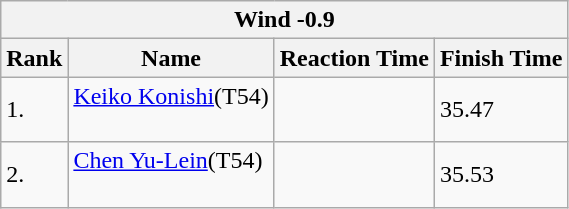<table class="wikitable">
<tr>
<th colspan="4">Wind -0.9</th>
</tr>
<tr>
<th>Rank</th>
<th>Name</th>
<th>Reaction Time</th>
<th>Finish Time</th>
</tr>
<tr>
<td>1.</td>
<td><a href='#'>Keiko Konishi</a>(T54)<br><br></td>
<td></td>
<td>35.47</td>
</tr>
<tr>
<td>2.</td>
<td><a href='#'>Chen Yu-Lein</a>(T54)<br><br></td>
<td></td>
<td>35.53</td>
</tr>
</table>
